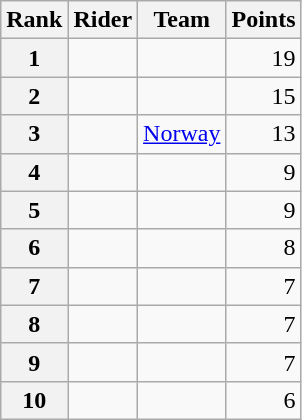<table class="wikitable" margin-bottom:0;">
<tr>
<th scope="col">Rank</th>
<th scope="col">Rider</th>
<th scope="col">Team</th>
<th scope="col">Points</th>
</tr>
<tr>
<th scope="row">1</th>
<td> </td>
<td></td>
<td align="right">19</td>
</tr>
<tr>
<th scope="row">2</th>
<td></td>
<td></td>
<td align="right">15</td>
</tr>
<tr>
<th scope="row">3</th>
<td></td>
<td><a href='#'>Norway</a></td>
<td align="right">13</td>
</tr>
<tr>
<th scope="row">4</th>
<td></td>
<td></td>
<td align="right">9</td>
</tr>
<tr>
<th scope="row">5</th>
<td></td>
<td></td>
<td align="right">9</td>
</tr>
<tr>
<th scope="row">6</th>
<td> </td>
<td></td>
<td align="right">8</td>
</tr>
<tr>
<th scope="row">7</th>
<td></td>
<td></td>
<td align="right">7</td>
</tr>
<tr>
<th scope="row">8</th>
<td></td>
<td></td>
<td align="right">7</td>
</tr>
<tr>
<th scope="row">9</th>
<td></td>
<td></td>
<td align="right">7</td>
</tr>
<tr>
<th scope="row">10</th>
<td></td>
<td></td>
<td align="right">6</td>
</tr>
</table>
